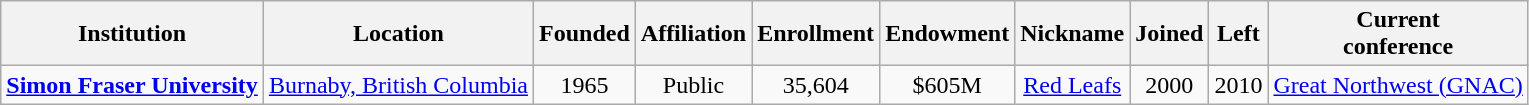<table class="wikitable sortable" style="text-align:center;">
<tr>
<th>Institution</th>
<th>Location</th>
<th>Founded</th>
<th>Affiliation</th>
<th>Enrollment</th>
<th>Endowment</th>
<th>Nickname</th>
<th>Joined</th>
<th>Left</th>
<th>Current<br>conference</th>
</tr>
<tr>
<td><strong><a href='#'>Simon Fraser University</a></strong></td>
<td><a href='#'>Burnaby, British Columbia</a></td>
<td>1965</td>
<td>Public</td>
<td>35,604</td>
<td>$605M</td>
<td><a href='#'>Red Leafs</a></td>
<td>2000</td>
<td>2010</td>
<td><a href='#'>Great Northwest (GNAC)</a></td>
</tr>
</table>
